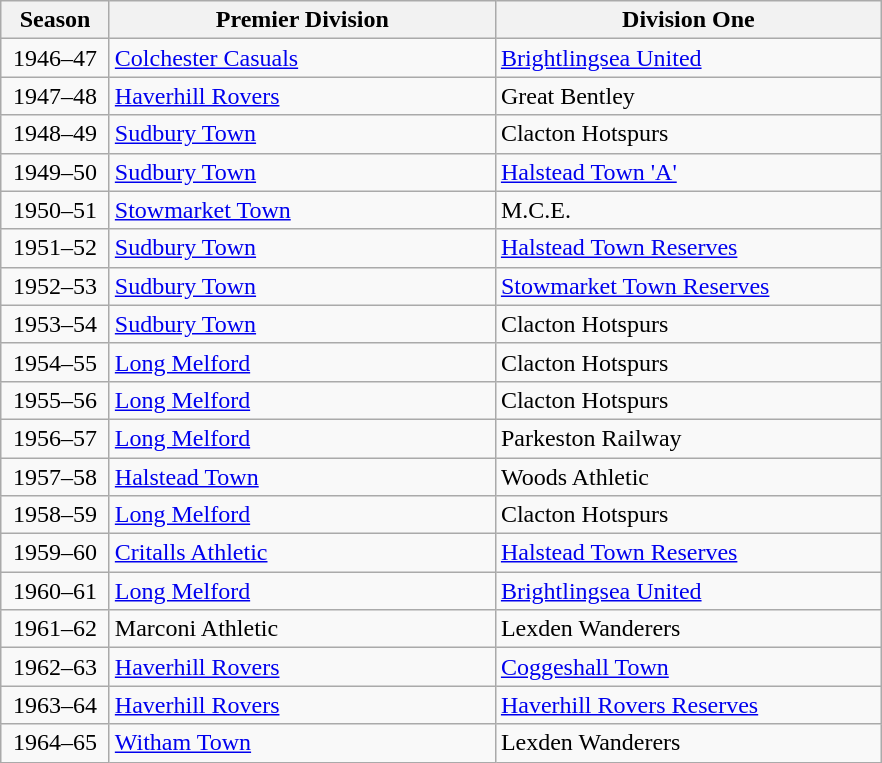<table class=wikitable style="border:0px; margin-top:-1px; margin-bottom:0;">
<tr>
<th width=65px>Season</th>
<th width=250px>Premier Division</th>
<th width=250px>Division One</th>
</tr>
<tr>
<td align=center>1946–47</td>
<td><a href='#'>Colchester Casuals</a></td>
<td><a href='#'>Brightlingsea United</a></td>
</tr>
<tr>
<td align=center>1947–48</td>
<td><a href='#'>Haverhill Rovers</a></td>
<td>Great Bentley</td>
</tr>
<tr>
<td align=center>1948–49</td>
<td><a href='#'>Sudbury Town</a></td>
<td>Clacton Hotspurs</td>
</tr>
<tr>
<td align=center>1949–50</td>
<td><a href='#'>Sudbury Town</a></td>
<td><a href='#'>Halstead Town 'A'</a></td>
</tr>
<tr>
<td align=center>1950–51</td>
<td><a href='#'>Stowmarket Town</a></td>
<td>M.C.E.</td>
</tr>
<tr>
<td align=center>1951–52</td>
<td><a href='#'>Sudbury Town</a></td>
<td><a href='#'>Halstead Town Reserves</a></td>
</tr>
<tr>
<td align=center>1952–53</td>
<td><a href='#'>Sudbury Town</a></td>
<td><a href='#'>Stowmarket Town Reserves</a></td>
</tr>
<tr>
<td align=center>1953–54</td>
<td><a href='#'>Sudbury Town</a></td>
<td>Clacton Hotspurs</td>
</tr>
<tr>
<td align=center>1954–55</td>
<td><a href='#'>Long Melford</a></td>
<td>Clacton Hotspurs</td>
</tr>
<tr>
<td align=center>1955–56</td>
<td><a href='#'>Long Melford</a></td>
<td>Clacton Hotspurs</td>
</tr>
<tr>
<td align=center>1956–57</td>
<td><a href='#'>Long Melford</a></td>
<td>Parkeston Railway</td>
</tr>
<tr>
<td align=center>1957–58</td>
<td><a href='#'>Halstead Town</a></td>
<td>Woods Athletic</td>
</tr>
<tr>
<td align=center>1958–59</td>
<td><a href='#'>Long Melford</a></td>
<td>Clacton Hotspurs</td>
</tr>
<tr>
<td align=center>1959–60</td>
<td><a href='#'>Critalls Athletic</a></td>
<td><a href='#'>Halstead Town Reserves</a></td>
</tr>
<tr>
<td align=center>1960–61</td>
<td><a href='#'>Long Melford</a></td>
<td><a href='#'>Brightlingsea United</a></td>
</tr>
<tr>
<td align=center>1961–62</td>
<td>Marconi Athletic</td>
<td>Lexden Wanderers</td>
</tr>
<tr>
<td align=center>1962–63</td>
<td><a href='#'>Haverhill Rovers</a></td>
<td><a href='#'>Coggeshall Town</a></td>
</tr>
<tr>
<td align=center>1963–64</td>
<td><a href='#'>Haverhill Rovers</a></td>
<td><a href='#'>Haverhill Rovers Reserves</a></td>
</tr>
<tr>
<td align=center>1964–65</td>
<td><a href='#'>Witham Town</a></td>
<td>Lexden Wanderers</td>
</tr>
</table>
